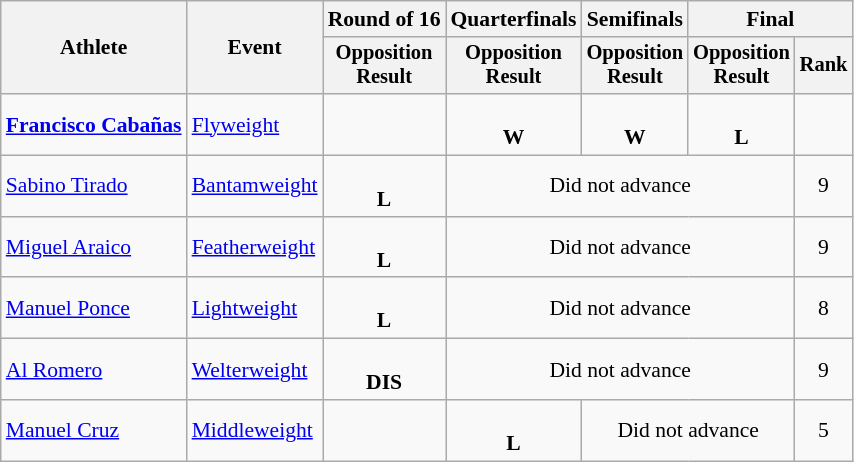<table class="wikitable" style="font-size:90%">
<tr>
<th rowspan="2">Athlete</th>
<th rowspan="2">Event</th>
<th>Round of 16</th>
<th>Quarterfinals</th>
<th>Semifinals</th>
<th colspan=2>Final</th>
</tr>
<tr style="font-size:95%">
<th>Opposition<br>Result</th>
<th>Opposition<br>Result</th>
<th>Opposition<br>Result</th>
<th>Opposition<br>Result</th>
<th>Rank</th>
</tr>
<tr align=center>
<td align=left><strong><a href='#'>Francisco Cabañas</a></strong></td>
<td align=left><a href='#'>Flyweight</a></td>
<td></td>
<td><br><strong>W</strong></td>
<td><br><strong>W</strong></td>
<td><br><strong>L</strong></td>
<td></td>
</tr>
<tr align=center>
<td align=left><a href='#'>Sabino Tirado</a></td>
<td align=left><a href='#'>Bantamweight</a></td>
<td><br><strong>L</strong></td>
<td colspan=3>Did not advance</td>
<td>9</td>
</tr>
<tr align=center>
<td align=left><a href='#'>Miguel Araico</a></td>
<td align=left><a href='#'>Featherweight</a></td>
<td><br><strong>L</strong></td>
<td colspan=3>Did not advance</td>
<td>9</td>
</tr>
<tr align=center>
<td align=left><a href='#'>Manuel Ponce</a></td>
<td align=left><a href='#'>Lightweight</a></td>
<td><br><strong>L</strong></td>
<td colspan=3>Did not advance</td>
<td>8</td>
</tr>
<tr align=center>
<td align=left><a href='#'>Al Romero</a></td>
<td align=left><a href='#'>Welterweight</a></td>
<td><br><strong>DIS</strong></td>
<td colspan=3>Did not advance</td>
<td>9</td>
</tr>
<tr align=center>
<td align=left><a href='#'>Manuel Cruz</a></td>
<td align=left><a href='#'>Middleweight</a></td>
<td></td>
<td><br><strong>L</strong></td>
<td colspan=2>Did not advance</td>
<td>5</td>
</tr>
</table>
